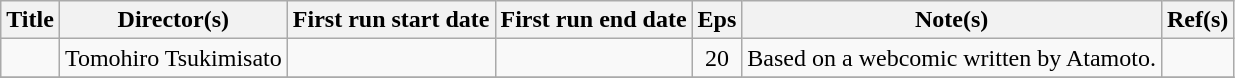<table class="wikitable sortable">
<tr>
<th scope="col">Title</th>
<th scope="col">Director(s)</th>
<th scope="col">First run start date</th>
<th scope="col">First run end date</th>
<th scope="col" class="unsortable">Eps</th>
<th scope="col" class="unsortable">Note(s)</th>
<th scope="col" class="unsortable">Ref(s)</th>
</tr>
<tr>
<td><em></em></td>
<td>Tomohiro Tsukimisato</td>
<td></td>
<td></td>
<td style="text-align:center">20</td>
<td>Based on a webcomic written by Atamoto.</td>
<td style="text-align:center"></td>
</tr>
<tr>
</tr>
</table>
